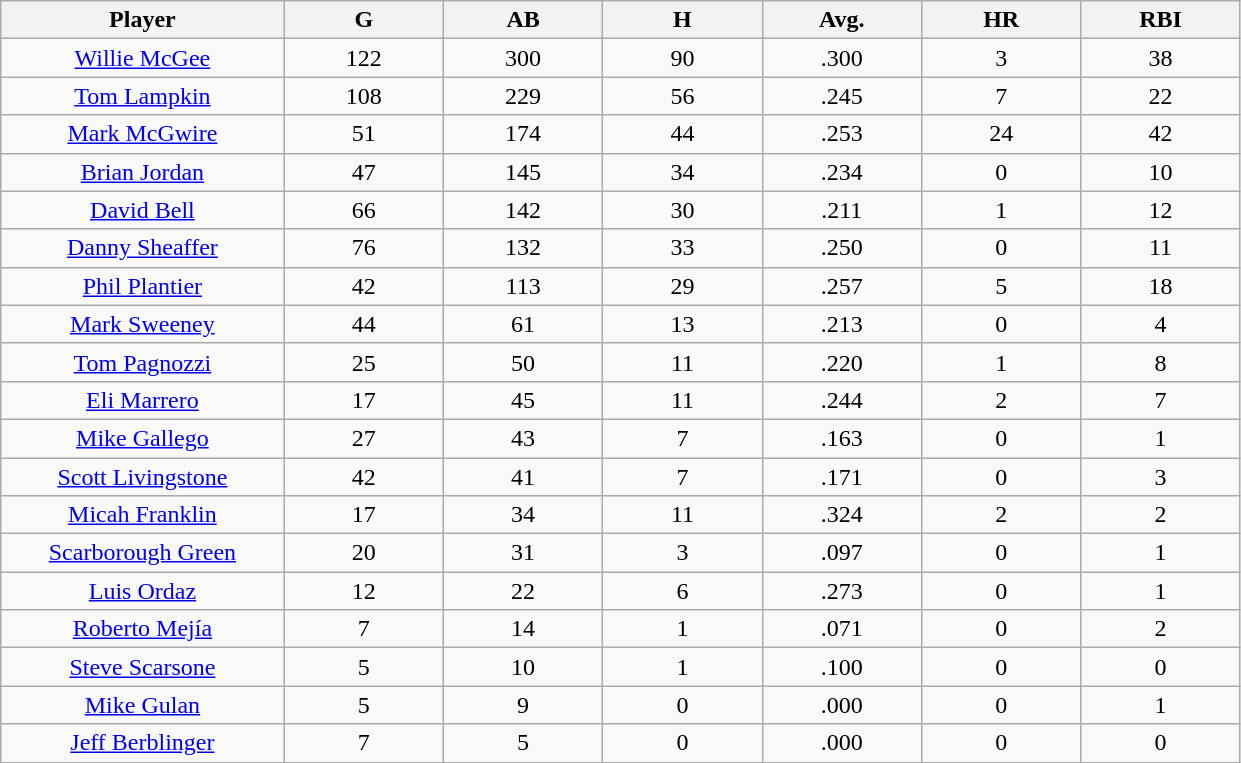<table class="wikitable sortable">
<tr>
<th bgcolor="#DDDDFF" width="16%">Player</th>
<th bgcolor="#DDDDFF" width="9%">G</th>
<th bgcolor="#DDDDFF" width="9%">AB</th>
<th bgcolor="#DDDDFF" width="9%">H</th>
<th bgcolor="#DDDDFF" width="9%">Avg.</th>
<th bgcolor="#DDDDFF" width="9%">HR</th>
<th bgcolor="#DDDDFF" width="9%">RBI</th>
</tr>
<tr align=center>
<td><a href='#'>Willie McGee</a></td>
<td>122</td>
<td>300</td>
<td>90</td>
<td>.300</td>
<td>3</td>
<td>38</td>
</tr>
<tr align=center>
<td><a href='#'>Tom Lampkin</a></td>
<td>108</td>
<td>229</td>
<td>56</td>
<td>.245</td>
<td>7</td>
<td>22</td>
</tr>
<tr align=center>
<td><a href='#'>Mark McGwire</a></td>
<td>51</td>
<td>174</td>
<td>44</td>
<td>.253</td>
<td>24</td>
<td>42</td>
</tr>
<tr align=center>
<td><a href='#'>Brian Jordan</a></td>
<td>47</td>
<td>145</td>
<td>34</td>
<td>.234</td>
<td>0</td>
<td>10</td>
</tr>
<tr align=center>
<td><a href='#'>David Bell</a></td>
<td>66</td>
<td>142</td>
<td>30</td>
<td>.211</td>
<td>1</td>
<td>12</td>
</tr>
<tr align=center>
<td><a href='#'>Danny Sheaffer</a></td>
<td>76</td>
<td>132</td>
<td>33</td>
<td>.250</td>
<td>0</td>
<td>11</td>
</tr>
<tr align=center>
<td><a href='#'>Phil Plantier</a></td>
<td>42</td>
<td>113</td>
<td>29</td>
<td>.257</td>
<td>5</td>
<td>18</td>
</tr>
<tr align=center>
<td><a href='#'>Mark Sweeney</a></td>
<td>44</td>
<td>61</td>
<td>13</td>
<td>.213</td>
<td>0</td>
<td>4</td>
</tr>
<tr align=center>
<td><a href='#'>Tom Pagnozzi</a></td>
<td>25</td>
<td>50</td>
<td>11</td>
<td>.220</td>
<td>1</td>
<td>8</td>
</tr>
<tr align=center>
<td><a href='#'>Eli Marrero</a></td>
<td>17</td>
<td>45</td>
<td>11</td>
<td>.244</td>
<td>2</td>
<td>7</td>
</tr>
<tr align=center>
<td><a href='#'>Mike Gallego</a></td>
<td>27</td>
<td>43</td>
<td>7</td>
<td>.163</td>
<td>0</td>
<td>1</td>
</tr>
<tr align=center>
<td><a href='#'>Scott Livingstone</a></td>
<td>42</td>
<td>41</td>
<td>7</td>
<td>.171</td>
<td>0</td>
<td>3</td>
</tr>
<tr align=center>
<td><a href='#'>Micah Franklin</a></td>
<td>17</td>
<td>34</td>
<td>11</td>
<td>.324</td>
<td>2</td>
<td>2</td>
</tr>
<tr align=center>
<td><a href='#'>Scarborough Green</a></td>
<td>20</td>
<td>31</td>
<td>3</td>
<td>.097</td>
<td>0</td>
<td>1</td>
</tr>
<tr align=center>
<td><a href='#'>Luis Ordaz</a></td>
<td>12</td>
<td>22</td>
<td>6</td>
<td>.273</td>
<td>0</td>
<td>1</td>
</tr>
<tr align=center>
<td><a href='#'>Roberto Mejía</a></td>
<td>7</td>
<td>14</td>
<td>1</td>
<td>.071</td>
<td>0</td>
<td>2</td>
</tr>
<tr align=center>
<td><a href='#'>Steve Scarsone</a></td>
<td>5</td>
<td>10</td>
<td>1</td>
<td>.100</td>
<td>0</td>
<td>0</td>
</tr>
<tr align=center>
<td><a href='#'>Mike Gulan</a></td>
<td>5</td>
<td>9</td>
<td>0</td>
<td>.000</td>
<td>0</td>
<td>1</td>
</tr>
<tr align=center>
<td><a href='#'>Jeff Berblinger</a></td>
<td>7</td>
<td>5</td>
<td>0</td>
<td>.000</td>
<td>0</td>
<td>0</td>
</tr>
</table>
